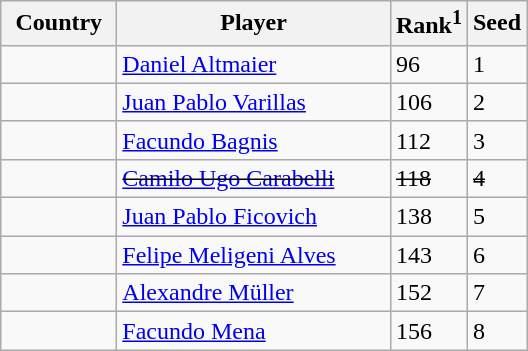<table class="sortable wikitable">
<tr>
<th width="70">Country</th>
<th width="175">Player</th>
<th>Rank<sup>1</sup></th>
<th>Seed</th>
</tr>
<tr>
<td></td>
<td><a href='#'>Daniel Altmaier</a></td>
<td>96</td>
<td>1</td>
</tr>
<tr>
<td></td>
<td><a href='#'>Juan Pablo Varillas</a></td>
<td>106</td>
<td>2</td>
</tr>
<tr>
<td></td>
<td><a href='#'>Facundo Bagnis</a></td>
<td>112</td>
<td>3</td>
</tr>
<tr>
<td><s></s></td>
<td><s><a href='#'>Camilo Ugo Carabelli</a></s></td>
<td><s>118</s></td>
<td><s>4</s></td>
</tr>
<tr>
<td></td>
<td><a href='#'>Juan Pablo Ficovich</a></td>
<td>138</td>
<td>5</td>
</tr>
<tr>
<td></td>
<td><a href='#'>Felipe Meligeni Alves</a></td>
<td>143</td>
<td>6</td>
</tr>
<tr>
<td></td>
<td><a href='#'>Alexandre Müller</a></td>
<td>152</td>
<td>7</td>
</tr>
<tr>
<td></td>
<td><a href='#'>Facundo Mena</a></td>
<td>156</td>
<td>8</td>
</tr>
</table>
